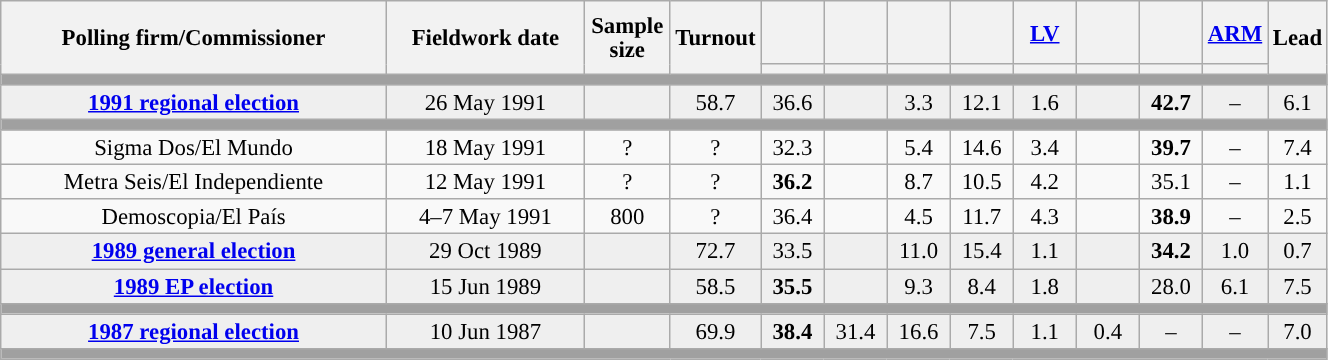<table class="wikitable collapsible collapsed" style="text-align:center; font-size:95%; line-height:16px;">
<tr style="height:42px;">
<th style="width:250px;" rowspan="2">Polling firm/Commissioner</th>
<th style="width:125px;" rowspan="2">Fieldwork date</th>
<th style="width:50px;" rowspan="2">Sample size</th>
<th style="width:45px;" rowspan="2">Turnout</th>
<th style="width:35px;"></th>
<th style="width:35px;"></th>
<th style="width:35px;"></th>
<th style="width:35px;"></th>
<th style="width:35px;"><a href='#'>LV</a></th>
<th style="width:35px;"></th>
<th style="width:35px;"></th>
<th style="width:35px;"><a href='#'>ARM</a></th>
<th style="width:30px;" rowspan="2">Lead</th>
</tr>
<tr>
<th style="color:inherit;background:"></th>
<th style="color:inherit;background:"></th>
<th style="color:inherit;background:"></th>
<th style="color:inherit;background:"></th>
<th style="color:inherit;background:"></th>
<th style="color:inherit;background:"></th>
<th style="color:inherit;background:"></th>
<th style="color:inherit;background:"></th>
</tr>
<tr>
<td colspan="13" style="background:#A0A0A0"></td>
</tr>
<tr style="background:#EFEFEF;">
<td><strong><a href='#'>1991 regional election</a></strong></td>
<td>26 May 1991</td>
<td></td>
<td>58.7</td>
<td>36.6<br></td>
<td></td>
<td>3.3<br></td>
<td>12.1<br></td>
<td>1.6<br></td>
<td></td>
<td><strong>42.7</strong><br></td>
<td>–</td>
<td style="background:">6.1</td>
</tr>
<tr>
<td colspan="13" style="background:#A0A0A0"></td>
</tr>
<tr>
<td>Sigma Dos/El Mundo</td>
<td>18 May 1991</td>
<td>?</td>
<td>?</td>
<td>32.3<br></td>
<td></td>
<td>5.4<br></td>
<td>14.6<br></td>
<td>3.4<br></td>
<td></td>
<td><strong>39.7</strong><br></td>
<td>–</td>
<td style="background:">7.4</td>
</tr>
<tr>
<td>Metra Seis/El Independiente</td>
<td>12 May 1991</td>
<td>?</td>
<td>?</td>
<td><strong>36.2</strong><br></td>
<td></td>
<td>8.7<br></td>
<td>10.5<br></td>
<td>4.2<br></td>
<td></td>
<td>35.1<br></td>
<td>–</td>
<td style="background:">1.1</td>
</tr>
<tr>
<td>Demoscopia/El País</td>
<td>4–7 May 1991</td>
<td>800</td>
<td>?</td>
<td>36.4<br></td>
<td></td>
<td>4.5<br></td>
<td>11.7<br></td>
<td>4.3<br></td>
<td></td>
<td><strong>38.9</strong><br></td>
<td>–</td>
<td style="background:">2.5</td>
</tr>
<tr style="background:#EFEFEF;">
<td><strong><a href='#'>1989 general election</a></strong></td>
<td>29 Oct 1989</td>
<td></td>
<td>72.7</td>
<td>33.5<br></td>
<td></td>
<td>11.0<br></td>
<td>15.4<br></td>
<td>1.1<br></td>
<td></td>
<td><strong>34.2</strong><br></td>
<td>1.0<br></td>
<td style="background:">0.7</td>
</tr>
<tr style="background:#EFEFEF;">
<td><strong><a href='#'>1989 EP election</a></strong></td>
<td>15 Jun 1989</td>
<td></td>
<td>58.5</td>
<td><strong>35.5</strong><br></td>
<td></td>
<td>9.3<br></td>
<td>8.4<br></td>
<td>1.8<br></td>
<td></td>
<td>28.0<br></td>
<td>6.1<br></td>
<td style="background:">7.5</td>
</tr>
<tr>
<td colspan="13" style="background:#A0A0A0"></td>
</tr>
<tr style="background:#EFEFEF;">
<td><strong><a href='#'>1987 regional election</a></strong></td>
<td>10 Jun 1987</td>
<td></td>
<td>69.9</td>
<td><strong>38.4</strong><br></td>
<td>31.4<br></td>
<td>16.6<br></td>
<td>7.5<br></td>
<td>1.1<br></td>
<td>0.4<br></td>
<td>–</td>
<td>–</td>
<td style="background:">7.0</td>
</tr>
<tr>
<td colspan="13" style="background:#A0A0A0"></td>
</tr>
</table>
